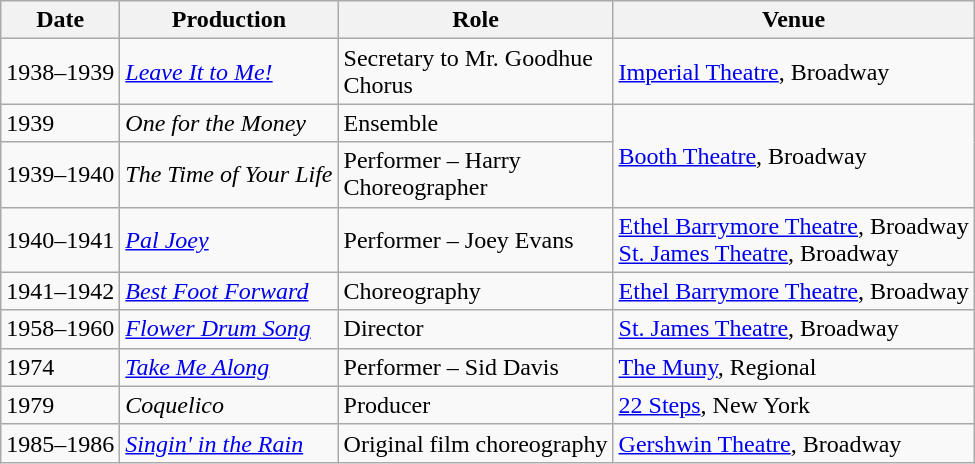<table class="wikitable unsortable">
<tr>
<th>Date</th>
<th>Production</th>
<th>Role</th>
<th>Venue</th>
</tr>
<tr>
<td>1938–1939</td>
<td><em><a href='#'>Leave It to Me!</a></em></td>
<td>Secretary to Mr. Goodhue <br> Chorus</td>
<td><a href='#'>Imperial Theatre</a>, Broadway</td>
</tr>
<tr>
<td>1939</td>
<td><em>One for the Money</em></td>
<td>Ensemble</td>
<td rowspan=2><a href='#'>Booth Theatre</a>, Broadway</td>
</tr>
<tr>
<td>1939–1940</td>
<td><em>The Time of Your Life</em></td>
<td>Performer – Harry <br> Choreographer</td>
</tr>
<tr>
<td>1940–1941</td>
<td><em><a href='#'>Pal Joey</a></em></td>
<td>Performer – Joey Evans</td>
<td><a href='#'>Ethel Barrymore Theatre</a>, Broadway <br> <a href='#'>St. James Theatre</a>, Broadway</td>
</tr>
<tr>
<td>1941–1942</td>
<td><em><a href='#'>Best Foot Forward</a></em></td>
<td>Choreography</td>
<td><a href='#'>Ethel Barrymore Theatre</a>, Broadway</td>
</tr>
<tr>
<td>1958–1960</td>
<td><em><a href='#'>Flower Drum Song</a></em></td>
<td>Director</td>
<td><a href='#'>St. James Theatre</a>, Broadway</td>
</tr>
<tr>
<td>1974</td>
<td><em><a href='#'>Take Me Along</a></em></td>
<td>Performer – Sid Davis</td>
<td><a href='#'>The Muny</a>, Regional</td>
</tr>
<tr>
<td>1979</td>
<td><em>Coquelico</em></td>
<td>Producer</td>
<td><a href='#'>22 Steps</a>, New York</td>
</tr>
<tr>
<td>1985–1986</td>
<td><em><a href='#'>Singin' in the Rain</a></em></td>
<td>Original film choreography</td>
<td><a href='#'>Gershwin Theatre</a>, Broadway</td>
</tr>
</table>
